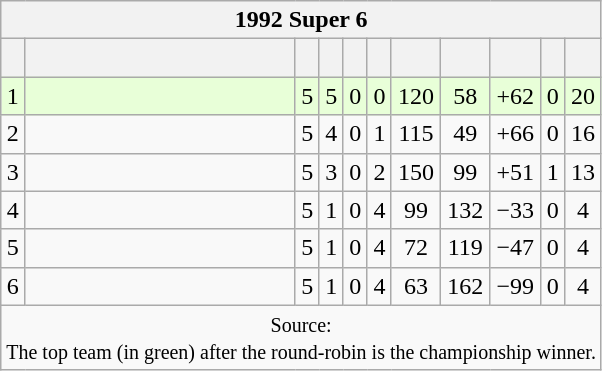<table class="wikitable" style="text-align:center;">
<tr>
<th colspan="100%">1992 Super 6</th>
</tr>
<tr>
<th style="padding-right:1px;"></th>
<th style="width:10.8em;"></th>
<th></th>
<th></th>
<th></th>
<th></th>
<th></th>
<th></th>
<th></th>
<th></th>
<th><br></th>
</tr>
<tr style="background:#e8ffd8;">
<td>1</td>
<td style=text-align:left></td>
<td>5</td>
<td>5</td>
<td>0</td>
<td>0</td>
<td>120</td>
<td>58</td>
<td>+62</td>
<td>0</td>
<td>20</td>
</tr>
<tr>
<td>2</td>
<td style=text-align:left></td>
<td>5</td>
<td>4</td>
<td>0</td>
<td>1</td>
<td>115</td>
<td>49</td>
<td>+66</td>
<td>0</td>
<td>16</td>
</tr>
<tr>
<td>3</td>
<td style=text-align:left></td>
<td>5</td>
<td>3</td>
<td>0</td>
<td>2</td>
<td>150</td>
<td>99</td>
<td>+51</td>
<td>1</td>
<td>13</td>
</tr>
<tr>
<td>4</td>
<td style=text-align:left></td>
<td>5</td>
<td>1</td>
<td>0</td>
<td>4</td>
<td>99</td>
<td>132</td>
<td>−33</td>
<td>0</td>
<td>4</td>
</tr>
<tr>
<td>5</td>
<td style=text-align:left></td>
<td>5</td>
<td>1</td>
<td>0</td>
<td>4</td>
<td>72</td>
<td>119</td>
<td>−47</td>
<td>0</td>
<td>4</td>
</tr>
<tr>
<td>6</td>
<td style=text-align:left></td>
<td>5</td>
<td>1</td>
<td>0</td>
<td>4</td>
<td>63</td>
<td>162</td>
<td>−99</td>
<td>0</td>
<td>4</td>
</tr>
<tr>
<td colspan="100%" style="border:0;"><small>Source: <br>The top team <span>(in green)</span> after the round-robin is the championship winner.</small></td>
</tr>
</table>
